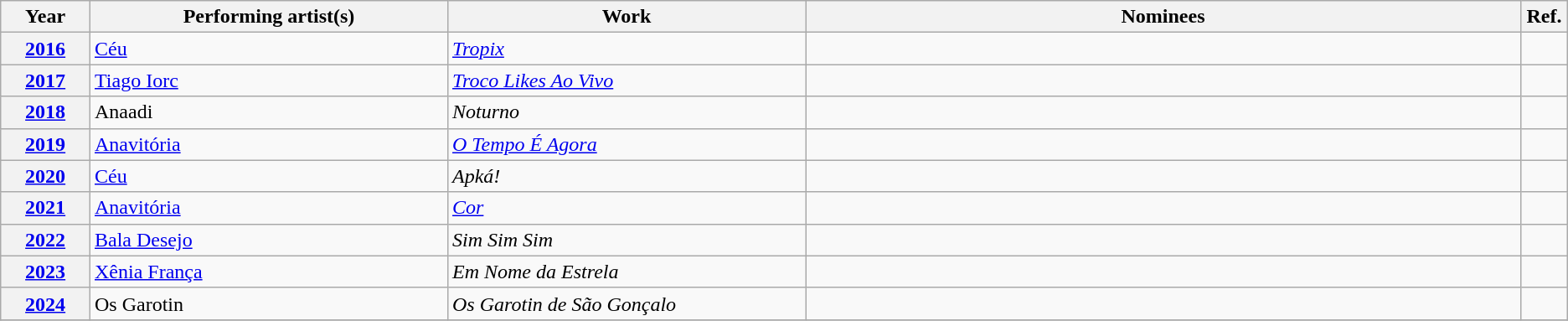<table class="wikitable">
<tr>
<th width="5%">Year</th>
<th width="20%">Performing artist(s)</th>
<th width="20%">Work</th>
<th width="40%">Nominees</th>
<th width="1%">Ref.</th>
</tr>
<tr>
<th><a href='#'>2016</a></th>
<td><a href='#'>Céu</a></td>
<td><em><a href='#'>Tropix</a></em></td>
<td></td>
<td></td>
</tr>
<tr>
<th><a href='#'>2017</a></th>
<td><a href='#'>Tiago Iorc</a></td>
<td><em><a href='#'>Troco Likes Ao Vivo</a></em></td>
<td></td>
<td></td>
</tr>
<tr>
<th><a href='#'>2018</a></th>
<td>Anaadi</td>
<td><em>Noturno</em></td>
<td></td>
<td></td>
</tr>
<tr>
<th><a href='#'>2019</a></th>
<td><a href='#'>Anavitória</a></td>
<td><em><a href='#'>O Tempo É Agora</a></em></td>
<td></td>
<td></td>
</tr>
<tr>
<th><a href='#'>2020</a></th>
<td><a href='#'>Céu</a></td>
<td><em>Apká!</em></td>
<td></td>
<td></td>
</tr>
<tr>
<th style="text-align:center;"><a href='#'>2021</a></th>
<td><a href='#'>Anavitória</a></td>
<td><em><a href='#'>Cor</a></em></td>
<td></td>
<td></td>
</tr>
<tr>
<th><a href='#'>2022</a></th>
<td><a href='#'>Bala Desejo</a></td>
<td><em>Sim Sim Sim</em></td>
<td></td>
<td></td>
</tr>
<tr>
<th style="text-align:center;" scope="row"><a href='#'><strong>2023</strong></a></th>
<td><a href='#'>Xênia França</a></td>
<td><em>Em Nome da Estrela</em></td>
<td></td>
<td style="text-align:center;"></td>
</tr>
<tr>
<th style="text-align:center;" scope="row"><a href='#'><strong>2024</strong></a></th>
<td>Os Garotin</td>
<td><em>Os Garotin de São Gonçalo</em></td>
<td></td>
<td align="center"></td>
</tr>
<tr>
</tr>
</table>
